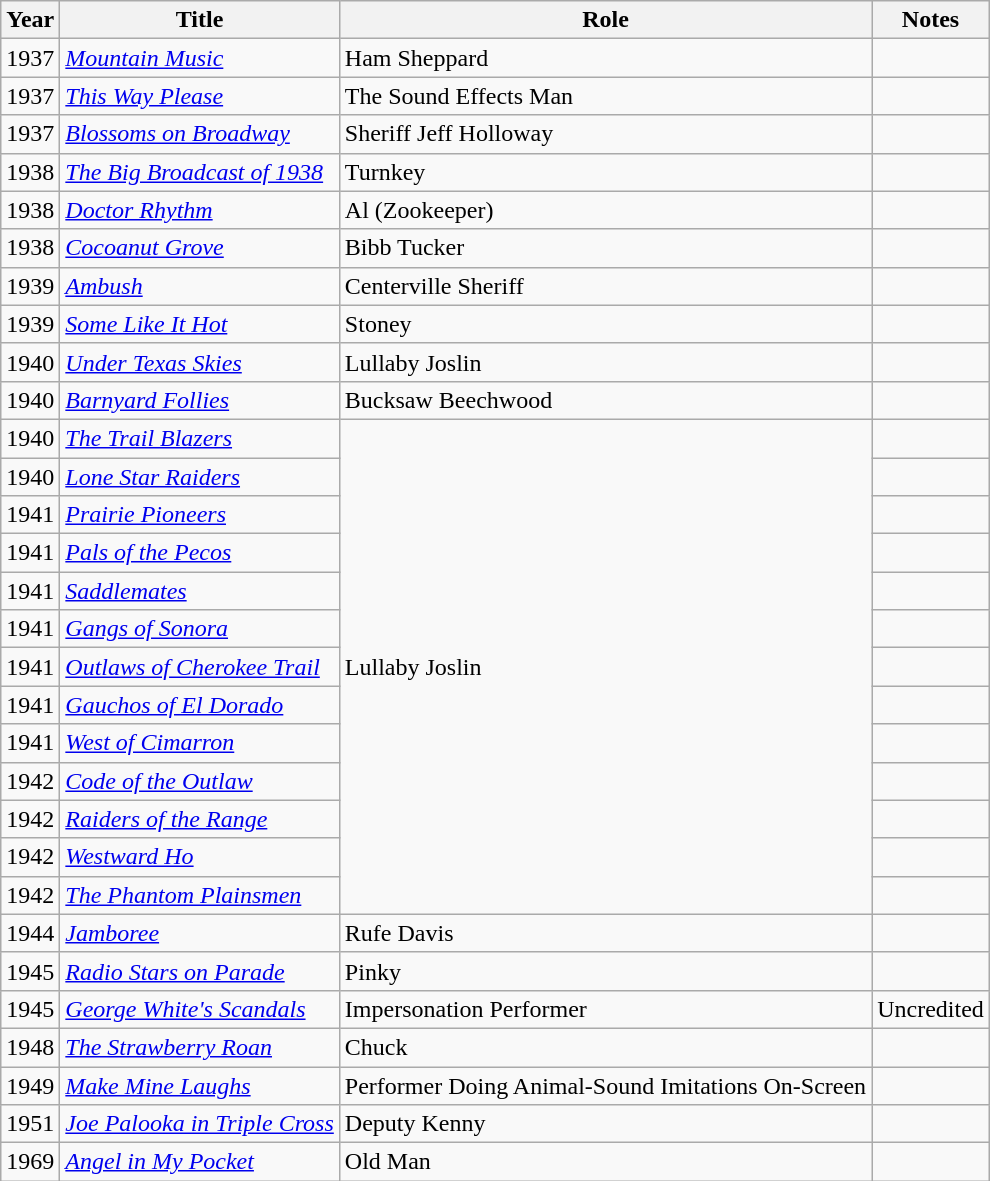<table class="wikitable">
<tr>
<th>Year</th>
<th>Title</th>
<th>Role</th>
<th>Notes</th>
</tr>
<tr>
<td>1937</td>
<td><em><a href='#'>Mountain Music</a></em></td>
<td>Ham Sheppard</td>
<td></td>
</tr>
<tr>
<td>1937</td>
<td><em><a href='#'>This Way Please</a></em></td>
<td>The Sound Effects Man</td>
<td></td>
</tr>
<tr>
<td>1937</td>
<td><em><a href='#'>Blossoms on Broadway</a></em></td>
<td>Sheriff Jeff Holloway</td>
<td></td>
</tr>
<tr>
<td>1938</td>
<td><em><a href='#'>The Big Broadcast of 1938</a></em></td>
<td>Turnkey</td>
<td></td>
</tr>
<tr>
<td>1938</td>
<td><em><a href='#'>Doctor Rhythm</a></em></td>
<td>Al (Zookeeper)</td>
<td></td>
</tr>
<tr>
<td>1938</td>
<td><em><a href='#'>Cocoanut Grove</a></em></td>
<td>Bibb Tucker</td>
<td></td>
</tr>
<tr>
<td>1939</td>
<td><em><a href='#'>Ambush</a></em></td>
<td>Centerville Sheriff</td>
<td></td>
</tr>
<tr>
<td>1939</td>
<td><em><a href='#'>Some Like It Hot</a></em></td>
<td>Stoney</td>
<td></td>
</tr>
<tr>
<td>1940</td>
<td><em><a href='#'>Under Texas Skies</a></em></td>
<td>Lullaby Joslin</td>
<td></td>
</tr>
<tr>
<td>1940</td>
<td><em><a href='#'>Barnyard Follies</a></em></td>
<td>Bucksaw Beechwood</td>
<td></td>
</tr>
<tr>
<td>1940</td>
<td><em><a href='#'>The Trail Blazers</a></em></td>
<td rowspan="13">Lullaby Joslin</td>
<td></td>
</tr>
<tr>
<td>1940</td>
<td><em><a href='#'>Lone Star Raiders</a></em></td>
<td></td>
</tr>
<tr>
<td>1941</td>
<td><em><a href='#'>Prairie Pioneers</a></em></td>
<td></td>
</tr>
<tr>
<td>1941</td>
<td><em><a href='#'>Pals of the Pecos</a></em></td>
<td></td>
</tr>
<tr>
<td>1941</td>
<td><em><a href='#'>Saddlemates</a></em></td>
<td></td>
</tr>
<tr>
<td>1941</td>
<td><em><a href='#'>Gangs of Sonora</a></em></td>
<td></td>
</tr>
<tr>
<td>1941</td>
<td><em><a href='#'>Outlaws of Cherokee Trail</a></em></td>
<td></td>
</tr>
<tr>
<td>1941</td>
<td><em><a href='#'>Gauchos of El Dorado</a></em></td>
<td></td>
</tr>
<tr>
<td>1941</td>
<td><em><a href='#'>West of Cimarron</a></em></td>
<td></td>
</tr>
<tr>
<td>1942</td>
<td><em><a href='#'>Code of the Outlaw</a></em></td>
<td></td>
</tr>
<tr>
<td>1942</td>
<td><em><a href='#'>Raiders of the Range</a></em></td>
<td></td>
</tr>
<tr>
<td>1942</td>
<td><em><a href='#'>Westward Ho</a></em></td>
<td></td>
</tr>
<tr>
<td>1942</td>
<td><em><a href='#'>The Phantom Plainsmen</a></em></td>
<td></td>
</tr>
<tr>
<td>1944</td>
<td><em><a href='#'>Jamboree</a></em></td>
<td>Rufe Davis</td>
<td></td>
</tr>
<tr>
<td>1945</td>
<td><em><a href='#'>Radio Stars on Parade</a></em></td>
<td>Pinky</td>
<td></td>
</tr>
<tr>
<td>1945</td>
<td><em><a href='#'>George White's Scandals</a></em></td>
<td>Impersonation Performer</td>
<td>Uncredited</td>
</tr>
<tr>
<td>1948</td>
<td><em><a href='#'>The Strawberry Roan</a></em></td>
<td>Chuck</td>
<td></td>
</tr>
<tr>
<td>1949</td>
<td><em><a href='#'>Make Mine Laughs</a></em></td>
<td>Performer Doing Animal-Sound Imitations On-Screen</td>
<td></td>
</tr>
<tr>
<td>1951</td>
<td><em><a href='#'>Joe Palooka in Triple Cross</a></em></td>
<td>Deputy Kenny</td>
<td></td>
</tr>
<tr>
<td>1969</td>
<td><em><a href='#'>Angel in My Pocket</a></em></td>
<td>Old Man</td>
<td></td>
</tr>
</table>
